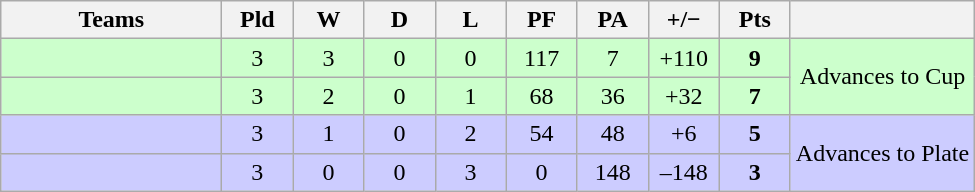<table class="wikitable" style="text-align: center;">
<tr>
<th width="140">Teams</th>
<th width="40">Pld</th>
<th width="40">W</th>
<th width="40">D</th>
<th width="40">L</th>
<th width="40">PF</th>
<th width="40">PA</th>
<th width="40">+/−</th>
<th width="40">Pts</th>
<th></th>
</tr>
<tr bgcolor="ccffcc">
<td align="left"></td>
<td>3</td>
<td>3</td>
<td>0</td>
<td>0</td>
<td>117</td>
<td>7</td>
<td>+110</td>
<td><strong>9</strong></td>
<td rowspan="2">Advances to Cup</td>
</tr>
<tr bgcolor="ccffcc">
<td align="left"></td>
<td>3</td>
<td>2</td>
<td>0</td>
<td>1</td>
<td>68</td>
<td>36</td>
<td>+32</td>
<td><strong>7</strong></td>
</tr>
<tr bgcolor="ccccff">
<td align="left"></td>
<td>3</td>
<td>1</td>
<td>0</td>
<td>2</td>
<td>54</td>
<td>48</td>
<td>+6</td>
<td><strong>5</strong></td>
<td rowspan="2">Advances to Plate</td>
</tr>
<tr bgcolor="ccccff">
<td align="left"></td>
<td>3</td>
<td>0</td>
<td>0</td>
<td>3</td>
<td>0</td>
<td>148</td>
<td>–148</td>
<td><strong>3</strong></td>
</tr>
</table>
